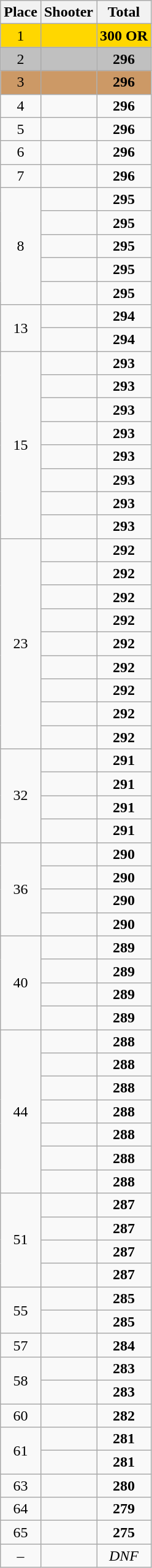<table class=wikitable style="text-align:center">
<tr>
<th>Place</th>
<th>Shooter</th>
<th>Total</th>
</tr>
<tr align=center bgcolor=gold>
<td>1</td>
<td align=left></td>
<td><strong>300</strong> <strong>OR</strong></td>
</tr>
<tr align=center bgcolor=silver>
<td>2</td>
<td align=left></td>
<td><strong>296</strong></td>
</tr>
<tr align=center bgcolor=cc9966>
<td>3</td>
<td align=left></td>
<td><strong>296</strong></td>
</tr>
<tr>
<td>4</td>
<td align=left></td>
<td><strong>296</strong></td>
</tr>
<tr>
<td>5</td>
<td align=left></td>
<td><strong>296</strong></td>
</tr>
<tr>
<td>6</td>
<td align=left></td>
<td><strong>296</strong></td>
</tr>
<tr>
<td>7</td>
<td align=left></td>
<td><strong>296</strong></td>
</tr>
<tr>
<td rowspan=5>8</td>
<td align=left></td>
<td><strong>295</strong></td>
</tr>
<tr>
<td align=left></td>
<td><strong>295</strong></td>
</tr>
<tr>
<td align=left></td>
<td><strong>295</strong></td>
</tr>
<tr>
<td align=left></td>
<td><strong>295</strong></td>
</tr>
<tr>
<td align=left></td>
<td><strong>295</strong></td>
</tr>
<tr>
<td rowspan=2>13</td>
<td align=left></td>
<td><strong>294</strong></td>
</tr>
<tr>
<td align=left></td>
<td><strong>294</strong></td>
</tr>
<tr>
<td rowspan=8>15</td>
<td align=left></td>
<td><strong>293</strong></td>
</tr>
<tr>
<td align=left></td>
<td><strong>293</strong></td>
</tr>
<tr>
<td align=left></td>
<td><strong>293</strong></td>
</tr>
<tr>
<td align=left></td>
<td><strong>293</strong></td>
</tr>
<tr>
<td align=left></td>
<td><strong>293</strong></td>
</tr>
<tr>
<td align=left></td>
<td><strong>293</strong></td>
</tr>
<tr>
<td align=left></td>
<td><strong>293</strong></td>
</tr>
<tr>
<td align=left></td>
<td><strong>293</strong></td>
</tr>
<tr>
<td rowspan=9>23</td>
<td align=left></td>
<td><strong>292</strong></td>
</tr>
<tr>
<td align=left></td>
<td><strong>292</strong></td>
</tr>
<tr>
<td align=left></td>
<td><strong>292</strong></td>
</tr>
<tr>
<td align=left></td>
<td><strong>292</strong></td>
</tr>
<tr>
<td align=left></td>
<td><strong>292</strong></td>
</tr>
<tr>
<td align=left></td>
<td><strong>292</strong></td>
</tr>
<tr>
<td align=left></td>
<td><strong>292</strong></td>
</tr>
<tr>
<td align=left></td>
<td><strong>292</strong></td>
</tr>
<tr>
<td align=left></td>
<td><strong>292</strong></td>
</tr>
<tr>
<td rowspan=4>32</td>
<td align=left></td>
<td><strong>291</strong></td>
</tr>
<tr>
<td align=left></td>
<td><strong>291</strong></td>
</tr>
<tr>
<td align=left></td>
<td><strong>291</strong></td>
</tr>
<tr>
<td align=left></td>
<td><strong>291</strong></td>
</tr>
<tr>
<td rowspan=4>36</td>
<td align=left></td>
<td><strong>290</strong></td>
</tr>
<tr>
<td align=left></td>
<td><strong>290</strong></td>
</tr>
<tr>
<td align=left></td>
<td><strong>290</strong></td>
</tr>
<tr>
<td align=left></td>
<td><strong>290</strong></td>
</tr>
<tr>
<td rowspan=4>40</td>
<td align=left></td>
<td><strong>289</strong></td>
</tr>
<tr>
<td align=left></td>
<td><strong>289</strong></td>
</tr>
<tr>
<td align=left></td>
<td><strong>289</strong></td>
</tr>
<tr>
<td align=left></td>
<td><strong>289</strong></td>
</tr>
<tr>
<td rowspan=7>44</td>
<td align=left></td>
<td><strong>288</strong></td>
</tr>
<tr>
<td align=left></td>
<td><strong>288</strong></td>
</tr>
<tr>
<td align=left></td>
<td><strong>288</strong></td>
</tr>
<tr>
<td align=left></td>
<td><strong>288</strong></td>
</tr>
<tr>
<td align=left></td>
<td><strong>288</strong></td>
</tr>
<tr>
<td align=left></td>
<td><strong>288</strong></td>
</tr>
<tr>
<td align=left></td>
<td><strong>288</strong></td>
</tr>
<tr>
<td rowspan=4>51</td>
<td align=left></td>
<td><strong>287</strong></td>
</tr>
<tr>
<td align=left></td>
<td><strong>287</strong></td>
</tr>
<tr>
<td align=left></td>
<td><strong>287</strong></td>
</tr>
<tr>
<td align=left></td>
<td><strong>287</strong></td>
</tr>
<tr>
<td rowspan=2>55</td>
<td align=left></td>
<td><strong>285</strong></td>
</tr>
<tr>
<td align=left></td>
<td><strong>285</strong></td>
</tr>
<tr>
<td>57</td>
<td align=left></td>
<td><strong>284</strong></td>
</tr>
<tr>
<td rowspan=2>58</td>
<td align=left></td>
<td><strong>283</strong></td>
</tr>
<tr>
<td align=left></td>
<td><strong>283</strong></td>
</tr>
<tr>
<td>60</td>
<td align=left></td>
<td><strong>282</strong></td>
</tr>
<tr>
<td rowspan=2>61</td>
<td align=left></td>
<td><strong>281</strong></td>
</tr>
<tr>
<td align=left></td>
<td><strong>281</strong></td>
</tr>
<tr>
<td>63</td>
<td align=left></td>
<td><strong>280</strong></td>
</tr>
<tr>
<td>64</td>
<td align=left></td>
<td><strong>279</strong></td>
</tr>
<tr>
<td>65</td>
<td align=left></td>
<td><strong>275</strong></td>
</tr>
<tr>
<td>–</td>
<td align=left></td>
<td><em>DNF</em></td>
</tr>
</table>
